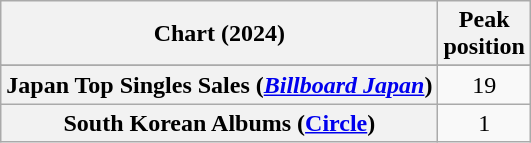<table class="wikitable sortable plainrowheaders" style="text-align:center">
<tr>
<th scope="col">Chart (2024)</th>
<th scope="col">Peak<br>position</th>
</tr>
<tr>
</tr>
<tr>
<th scope="row">Japan Top Singles Sales (<em><a href='#'>Billboard Japan</a></em>)</th>
<td>19</td>
</tr>
<tr>
<th scope="row">South Korean Albums (<a href='#'>Circle</a>)</th>
<td>1</td>
</tr>
</table>
